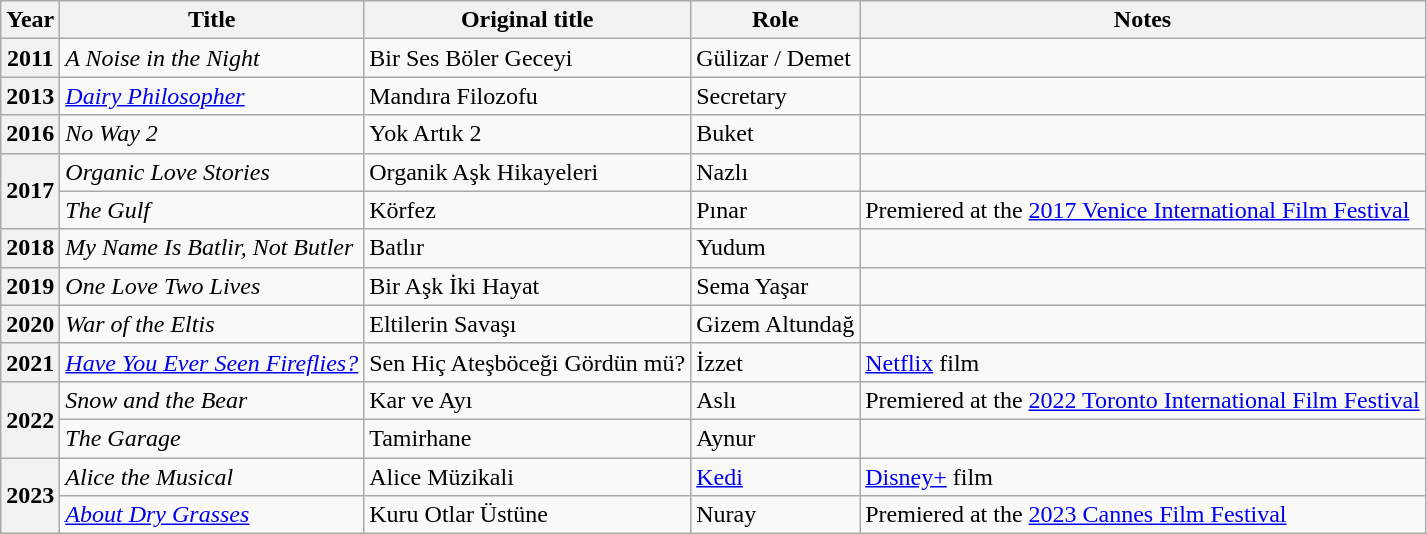<table class="wikitable plainrowheaders sortable"  style=font-size:100%>
<tr>
<th scope="col">Year</th>
<th>Title</th>
<th scope="col">Original title</th>
<th scope="col">Role</th>
<th scope="col" class="unsortable">Notes</th>
</tr>
<tr>
<th scope="row">2011</th>
<td><em>A Noise in the Night</em></td>
<td>Bir Ses Böler Geceyi</td>
<td>Gülizar / Demet</td>
<td></td>
</tr>
<tr>
<th scope="row">2013</th>
<td><em><a href='#'>Dairy Philosopher</a></em></td>
<td>Mandıra Filozofu</td>
<td>Secretary</td>
<td></td>
</tr>
<tr>
<th scope=row>2016</th>
<td><em>No Way 2</em></td>
<td>Yok Artık 2</td>
<td>Buket</td>
<td></td>
</tr>
<tr>
<th rowspan="2" scope=row>2017</th>
<td><em>Organic Love Stories</em></td>
<td>Organik Aşk Hikayeleri</td>
<td>Nazlı</td>
<td></td>
</tr>
<tr>
<td><em>The Gulf</em></td>
<td>Körfez</td>
<td>Pınar</td>
<td>Premiered at the <a href='#'>2017 Venice International Film Festival</a></td>
</tr>
<tr>
<th scope=row>2018</th>
<td><em>My Name Is Batlir, Not Butler</em></td>
<td>Batlır</td>
<td>Yudum</td>
<td></td>
</tr>
<tr>
<th scope=row>2019</th>
<td><em>One Love Two Lives</em></td>
<td>Bir Aşk İki Hayat</td>
<td>Sema Yaşar</td>
<td></td>
</tr>
<tr>
<th scope=row>2020</th>
<td><em>War of the Eltis</em></td>
<td>Eltilerin Savaşı</td>
<td>Gizem Altundağ</td>
<td></td>
</tr>
<tr>
<th scope=row>2021</th>
<td><em><a href='#'>Have You Ever Seen Fireflies?</a></em></td>
<td>Sen Hiç Ateşböceği Gördün mü?</td>
<td>İzzet</td>
<td><a href='#'>Netflix</a> film</td>
</tr>
<tr>
<th rowspan="2" scope="row">2022</th>
<td><em>Snow and the Bear</em></td>
<td>Kar ve Ayı</td>
<td>Aslı</td>
<td>Premiered at the <a href='#'>2022 Toronto International Film Festival</a></td>
</tr>
<tr>
<td><em>The Garage</em></td>
<td>Tamirhane</td>
<td>Aynur</td>
<td></td>
</tr>
<tr>
<th rowspan="2" scope="row">2023</th>
<td><em>Alice the Musical</em></td>
<td>Alice Müzikali</td>
<td><a href='#'>Kedi</a></td>
<td><a href='#'>Disney+</a> film</td>
</tr>
<tr>
<td><em><a href='#'>About Dry Grasses</a></em></td>
<td>Kuru Otlar Üstüne</td>
<td>Nuray</td>
<td>Premiered at the <a href='#'>2023 Cannes Film Festival</a></td>
</tr>
</table>
